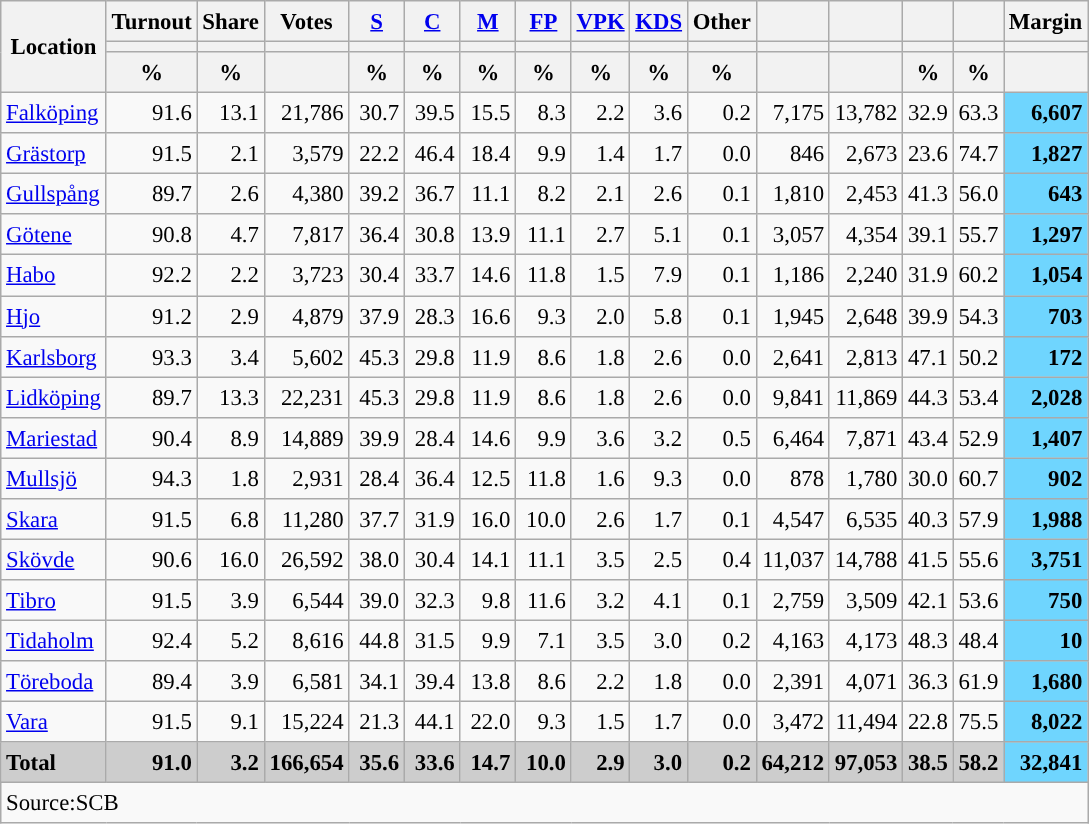<table class="wikitable sortable" style="text-align:right; font-size:95%; line-height:20px;">
<tr>
<th rowspan="3">Location</th>
<th>Turnout</th>
<th>Share</th>
<th>Votes</th>
<th width="30px" class="unsortable"><a href='#'>S</a></th>
<th width="30px" class="unsortable"><a href='#'>C</a></th>
<th width="30px" class="unsortable"><a href='#'>M</a></th>
<th width="30px" class="unsortable"><a href='#'>FP</a></th>
<th width="30px" class="unsortable"><a href='#'>VPK</a></th>
<th width="30px" class="unsortable"><a href='#'>KDS</a></th>
<th width="30px" class="unsortable">Other</th>
<th></th>
<th></th>
<th></th>
<th></th>
<th>Margin</th>
</tr>
<tr>
<th></th>
<th></th>
<th></th>
<th style="background:"></th>
<th style="background:"></th>
<th style="background:"></th>
<th style="background:"></th>
<th style="background:"></th>
<th style="background:"></th>
<th style="background:"></th>
<th style="background:"></th>
<th style="background:"></th>
<th style="background:"></th>
<th style="background:"></th>
<th></th>
</tr>
<tr>
<th data-sort-type="number">%</th>
<th data-sort-type="number">%</th>
<th></th>
<th data-sort-type="number">%</th>
<th data-sort-type="number">%</th>
<th data-sort-type="number">%</th>
<th data-sort-type="number">%</th>
<th data-sort-type="number">%</th>
<th data-sort-type="number">%</th>
<th data-sort-type="number">%</th>
<th data-sort-type="number"></th>
<th data-sort-type="number"></th>
<th data-sort-type="number">%</th>
<th data-sort-type="number">%</th>
<th data-sort-type="number"></th>
</tr>
<tr>
<td align=left><a href='#'>Falköping</a></td>
<td>91.6</td>
<td>13.1</td>
<td>21,786</td>
<td>30.7</td>
<td>39.5</td>
<td>15.5</td>
<td>8.3</td>
<td>2.2</td>
<td>3.6</td>
<td>0.2</td>
<td>7,175</td>
<td>13,782</td>
<td>32.9</td>
<td>63.3</td>
<td bgcolor=#6fd5fe><strong>6,607</strong></td>
</tr>
<tr>
<td align=left><a href='#'>Grästorp</a></td>
<td>91.5</td>
<td>2.1</td>
<td>3,579</td>
<td>22.2</td>
<td>46.4</td>
<td>18.4</td>
<td>9.9</td>
<td>1.4</td>
<td>1.7</td>
<td>0.0</td>
<td>846</td>
<td>2,673</td>
<td>23.6</td>
<td>74.7</td>
<td bgcolor=#6fd5fe><strong>1,827</strong></td>
</tr>
<tr>
<td align=left><a href='#'>Gullspång</a></td>
<td>89.7</td>
<td>2.6</td>
<td>4,380</td>
<td>39.2</td>
<td>36.7</td>
<td>11.1</td>
<td>8.2</td>
<td>2.1</td>
<td>2.6</td>
<td>0.1</td>
<td>1,810</td>
<td>2,453</td>
<td>41.3</td>
<td>56.0</td>
<td bgcolor=#6fd5fe><strong>643</strong></td>
</tr>
<tr>
<td align=left><a href='#'>Götene</a></td>
<td>90.8</td>
<td>4.7</td>
<td>7,817</td>
<td>36.4</td>
<td>30.8</td>
<td>13.9</td>
<td>11.1</td>
<td>2.7</td>
<td>5.1</td>
<td>0.1</td>
<td>3,057</td>
<td>4,354</td>
<td>39.1</td>
<td>55.7</td>
<td bgcolor=#6fd5fe><strong>1,297</strong></td>
</tr>
<tr>
<td align=left><a href='#'>Habo</a></td>
<td>92.2</td>
<td>2.2</td>
<td>3,723</td>
<td>30.4</td>
<td>33.7</td>
<td>14.6</td>
<td>11.8</td>
<td>1.5</td>
<td>7.9</td>
<td>0.1</td>
<td>1,186</td>
<td>2,240</td>
<td>31.9</td>
<td>60.2</td>
<td bgcolor=#6fd5fe><strong>1,054</strong></td>
</tr>
<tr>
<td align=left><a href='#'>Hjo</a></td>
<td>91.2</td>
<td>2.9</td>
<td>4,879</td>
<td>37.9</td>
<td>28.3</td>
<td>16.6</td>
<td>9.3</td>
<td>2.0</td>
<td>5.8</td>
<td>0.1</td>
<td>1,945</td>
<td>2,648</td>
<td>39.9</td>
<td>54.3</td>
<td bgcolor=#6fd5fe><strong>703</strong></td>
</tr>
<tr>
<td align=left><a href='#'>Karlsborg</a></td>
<td>93.3</td>
<td>3.4</td>
<td>5,602</td>
<td>45.3</td>
<td>29.8</td>
<td>11.9</td>
<td>8.6</td>
<td>1.8</td>
<td>2.6</td>
<td>0.0</td>
<td>2,641</td>
<td>2,813</td>
<td>47.1</td>
<td>50.2</td>
<td bgcolor=#6fd5fe><strong>172</strong></td>
</tr>
<tr>
<td align=left><a href='#'>Lidköping</a></td>
<td>89.7</td>
<td>13.3</td>
<td>22,231</td>
<td>45.3</td>
<td>29.8</td>
<td>11.9</td>
<td>8.6</td>
<td>1.8</td>
<td>2.6</td>
<td>0.0</td>
<td>9,841</td>
<td>11,869</td>
<td>44.3</td>
<td>53.4</td>
<td bgcolor=#6fd5fe><strong>2,028</strong></td>
</tr>
<tr>
<td align=left><a href='#'>Mariestad</a></td>
<td>90.4</td>
<td>8.9</td>
<td>14,889</td>
<td>39.9</td>
<td>28.4</td>
<td>14.6</td>
<td>9.9</td>
<td>3.6</td>
<td>3.2</td>
<td>0.5</td>
<td>6,464</td>
<td>7,871</td>
<td>43.4</td>
<td>52.9</td>
<td bgcolor=#6fd5fe><strong>1,407</strong></td>
</tr>
<tr>
<td align=left><a href='#'>Mullsjö</a></td>
<td>94.3</td>
<td>1.8</td>
<td>2,931</td>
<td>28.4</td>
<td>36.4</td>
<td>12.5</td>
<td>11.8</td>
<td>1.6</td>
<td>9.3</td>
<td>0.0</td>
<td>878</td>
<td>1,780</td>
<td>30.0</td>
<td>60.7</td>
<td bgcolor=#6fd5fe><strong>902</strong></td>
</tr>
<tr>
<td align=left><a href='#'>Skara</a></td>
<td>91.5</td>
<td>6.8</td>
<td>11,280</td>
<td>37.7</td>
<td>31.9</td>
<td>16.0</td>
<td>10.0</td>
<td>2.6</td>
<td>1.7</td>
<td>0.1</td>
<td>4,547</td>
<td>6,535</td>
<td>40.3</td>
<td>57.9</td>
<td bgcolor=#6fd5fe><strong>1,988</strong></td>
</tr>
<tr>
<td align=left><a href='#'>Skövde</a></td>
<td>90.6</td>
<td>16.0</td>
<td>26,592</td>
<td>38.0</td>
<td>30.4</td>
<td>14.1</td>
<td>11.1</td>
<td>3.5</td>
<td>2.5</td>
<td>0.4</td>
<td>11,037</td>
<td>14,788</td>
<td>41.5</td>
<td>55.6</td>
<td bgcolor=#6fd5fe><strong>3,751</strong></td>
</tr>
<tr>
<td align=left><a href='#'>Tibro</a></td>
<td>91.5</td>
<td>3.9</td>
<td>6,544</td>
<td>39.0</td>
<td>32.3</td>
<td>9.8</td>
<td>11.6</td>
<td>3.2</td>
<td>4.1</td>
<td>0.1</td>
<td>2,759</td>
<td>3,509</td>
<td>42.1</td>
<td>53.6</td>
<td bgcolor=#6fd5fe><strong>750</strong></td>
</tr>
<tr>
<td align=left><a href='#'>Tidaholm</a></td>
<td>92.4</td>
<td>5.2</td>
<td>8,616</td>
<td>44.8</td>
<td>31.5</td>
<td>9.9</td>
<td>7.1</td>
<td>3.5</td>
<td>3.0</td>
<td>0.2</td>
<td>4,163</td>
<td>4,173</td>
<td>48.3</td>
<td>48.4</td>
<td bgcolor=#6fd5fe><strong>10</strong></td>
</tr>
<tr>
<td align=left><a href='#'>Töreboda</a></td>
<td>89.4</td>
<td>3.9</td>
<td>6,581</td>
<td>34.1</td>
<td>39.4</td>
<td>13.8</td>
<td>8.6</td>
<td>2.2</td>
<td>1.8</td>
<td>0.0</td>
<td>2,391</td>
<td>4,071</td>
<td>36.3</td>
<td>61.9</td>
<td bgcolor=#6fd5fe><strong>1,680</strong></td>
</tr>
<tr>
<td align=left><a href='#'>Vara</a></td>
<td>91.5</td>
<td>9.1</td>
<td>15,224</td>
<td>21.3</td>
<td>44.1</td>
<td>22.0</td>
<td>9.3</td>
<td>1.5</td>
<td>1.7</td>
<td>0.0</td>
<td>3,472</td>
<td>11,494</td>
<td>22.8</td>
<td>75.5</td>
<td bgcolor=#6fd5fe><strong>8,022</strong></td>
</tr>
<tr style="background:#CDCDCD;">
<td align=left><strong>Total</strong></td>
<td><strong>91.0</strong></td>
<td><strong>3.2</strong></td>
<td><strong>166,654</strong></td>
<td><strong>35.6</strong></td>
<td><strong>33.6</strong></td>
<td><strong>14.7</strong></td>
<td><strong>10.0</strong></td>
<td><strong>2.9</strong></td>
<td><strong>3.0</strong></td>
<td><strong>0.2</strong></td>
<td><strong>64,212</strong></td>
<td><strong>97,053</strong></td>
<td><strong>38.5</strong></td>
<td><strong>58.2</strong></td>
<td bgcolor=#6fd5fe><strong>32,841</strong></td>
</tr>
<tr>
<td align=left colspan=16>Source:SCB </td>
</tr>
</table>
